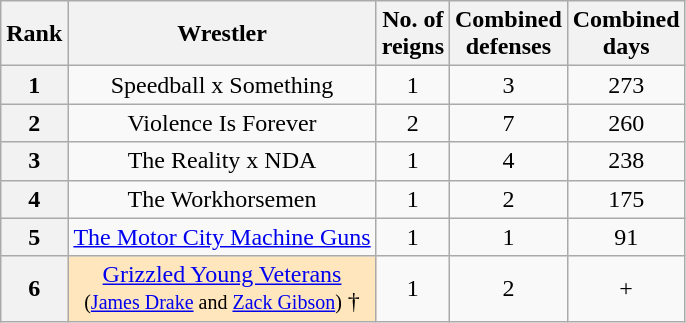<table class="wikitable sortable" style="text-align:center;">
<tr>
<th>Rank</th>
<th>Wrestler</th>
<th>No. of<br>reigns</th>
<th>Combined<br>defenses</th>
<th>Combined<br>days</th>
</tr>
<tr>
<th>1</th>
<td>Speedball x Something<br></td>
<td>1</td>
<td>3</td>
<td>273</td>
</tr>
<tr>
<th>2</th>
<td>Violence Is Forever<br></td>
<td>2</td>
<td>7</td>
<td>260</td>
</tr>
<tr>
<th>3</th>
<td>The Reality x NDA<br></td>
<td>1</td>
<td>4</td>
<td>238</td>
</tr>
<tr>
<th>4</th>
<td>The Workhorsemen<br></td>
<td>1</td>
<td>2</td>
<td>175</td>
</tr>
<tr>
<th>5</th>
<td><a href='#'>The Motor City Machine Guns</a><br></td>
<td>1</td>
<td>1</td>
<td>91</td>
</tr>
<tr>
<th>6</th>
<td style="background-color:#FFE6BD"><a href='#'>Grizzled Young Veterans</a><br><small>(<a href='#'>James Drake</a> and <a href='#'>Zack Gibson</a>)</small> †</td>
<td>1</td>
<td>2</td>
<td>+</td>
</tr>
</table>
